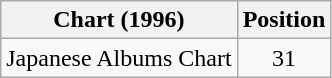<table class="wikitable" style="text-align:center;">
<tr>
<th>Chart (1996)</th>
<th>Position</th>
</tr>
<tr>
<td align="left">Japanese Albums Chart</td>
<td>31</td>
</tr>
</table>
